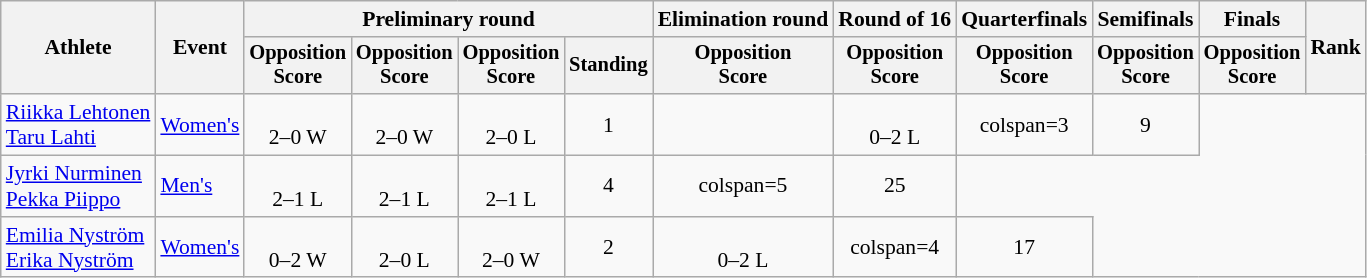<table class=wikitable style="font-size:90%">
<tr>
<th rowspan="2">Athlete</th>
<th rowspan="2">Event</th>
<th colspan="4">Preliminary round</th>
<th>Elimination round</th>
<th>Round of 16</th>
<th>Quarterfinals</th>
<th>Semifinals</th>
<th>Finals</th>
<th rowspan="2">Rank</th>
</tr>
<tr style="font-size:95%">
<th>Opposition<br>Score</th>
<th>Opposition<br>Score</th>
<th>Opposition<br>Score</th>
<th>Standing</th>
<th>Opposition<br>Score</th>
<th>Opposition<br>Score</th>
<th>Opposition<br>Score</th>
<th>Opposition<br>Score</th>
<th>Opposition<br>Score</th>
</tr>
<tr align=center>
<td align=left><a href='#'>Riikka Lehtonen</a><br><a href='#'>Taru Lahti</a></td>
<td align=left><a href='#'>Women's</a></td>
<td><br>2–0 W</td>
<td><br>2–0 W</td>
<td><br>2–0 L</td>
<td>1</td>
<td></td>
<td><br>0–2 L</td>
<td>colspan=3 </td>
<td>9</td>
</tr>
<tr align=center>
<td align=left><a href='#'>Jyrki Nurminen</a><br><a href='#'>Pekka Piippo</a></td>
<td align=left><a href='#'>Men's</a></td>
<td><br>2–1 L</td>
<td><br>2–1 L</td>
<td><br>2–1 L</td>
<td>4</td>
<td>colspan=5 </td>
<td>25</td>
</tr>
<tr align=center>
<td align=left><a href='#'>Emilia Nyström</a><br><a href='#'>Erika Nyström</a></td>
<td align=left><a href='#'>Women's</a></td>
<td><br>0–2 W</td>
<td><br>2–0 L</td>
<td><br>2–0 W</td>
<td>2</td>
<td><br>0–2 L</td>
<td>colspan=4 </td>
<td>17</td>
</tr>
</table>
